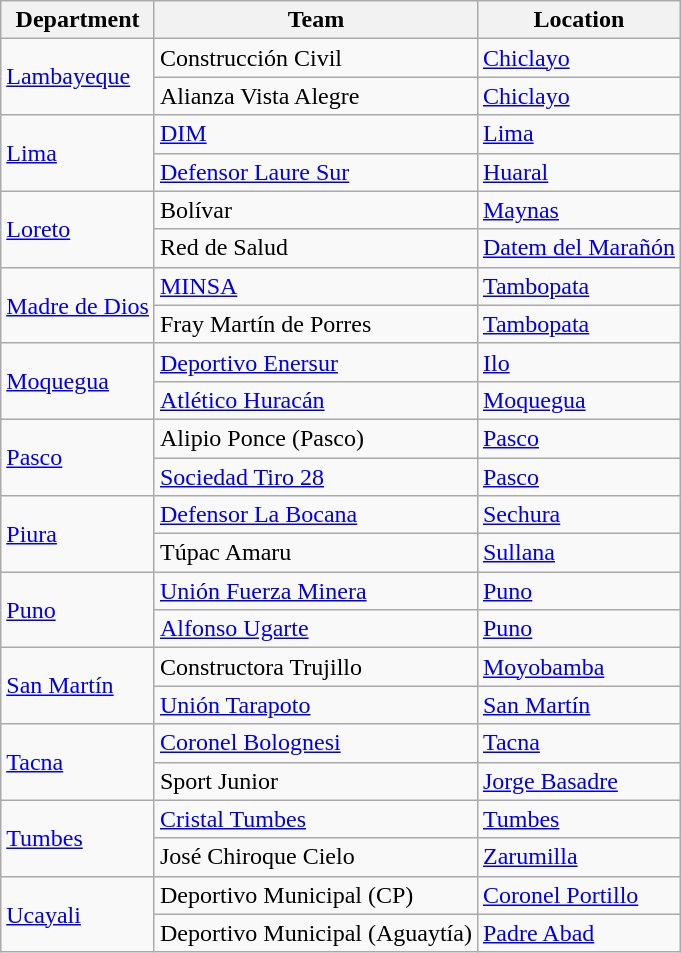<table class="wikitable">
<tr>
<th>Department</th>
<th>Team</th>
<th>Location</th>
</tr>
<tr>
<td rowspan="2"><a href='#'>Lambayeque</a></td>
<td>Construcción Civil</td>
<td><a href='#'>Chiclayo</a></td>
</tr>
<tr>
<td>Alianza Vista Alegre</td>
<td><a href='#'>Chiclayo</a></td>
</tr>
<tr>
<td rowspan="2"><a href='#'>Lima</a></td>
<td><a href='#'>DIM</a></td>
<td><a href='#'>Lima</a></td>
</tr>
<tr>
<td><a href='#'>Defensor Laure Sur</a></td>
<td><a href='#'>Huaral</a></td>
</tr>
<tr>
<td rowspan="2"><a href='#'>Loreto</a></td>
<td>Bolívar</td>
<td><a href='#'>Maynas</a></td>
</tr>
<tr>
<td>Red de Salud</td>
<td><a href='#'>Datem del Marañón</a></td>
</tr>
<tr>
<td rowspan="2"><a href='#'>Madre de Dios</a></td>
<td><a href='#'>MINSA</a></td>
<td><a href='#'>Tambopata</a></td>
</tr>
<tr>
<td>Fray Martín de Porres</td>
<td><a href='#'>Tambopata</a></td>
</tr>
<tr>
<td rowspan="2"><a href='#'>Moquegua</a></td>
<td><a href='#'>Deportivo Enersur</a></td>
<td><a href='#'>Ilo</a></td>
</tr>
<tr>
<td><a href='#'>Atlético Huracán</a></td>
<td><a href='#'>Moquegua</a></td>
</tr>
<tr>
<td rowspan="2"><a href='#'>Pasco</a></td>
<td>Alipio Ponce (Pasco)</td>
<td><a href='#'>Pasco</a></td>
</tr>
<tr>
<td><a href='#'>Sociedad Tiro 28</a></td>
<td><a href='#'>Pasco</a></td>
</tr>
<tr>
<td rowspan="2"><a href='#'>Piura</a></td>
<td><a href='#'>Defensor La Bocana</a></td>
<td><a href='#'>Sechura</a></td>
</tr>
<tr>
<td>Túpac Amaru</td>
<td><a href='#'>Sullana</a></td>
</tr>
<tr>
<td rowspan="2"><a href='#'>Puno</a></td>
<td><a href='#'>Unión Fuerza Minera</a></td>
<td><a href='#'>Puno</a></td>
</tr>
<tr>
<td><a href='#'>Alfonso Ugarte</a></td>
<td><a href='#'>Puno</a></td>
</tr>
<tr>
<td rowspan="2"><a href='#'>San Martín</a></td>
<td>Constructora Trujillo</td>
<td><a href='#'>Moyobamba</a></td>
</tr>
<tr>
<td><a href='#'>Unión Tarapoto</a></td>
<td><a href='#'>San Martín</a></td>
</tr>
<tr>
<td rowspan="2"><a href='#'>Tacna</a></td>
<td><a href='#'>Coronel Bolognesi</a></td>
<td><a href='#'>Tacna</a></td>
</tr>
<tr>
<td>Sport Junior</td>
<td><a href='#'>Jorge Basadre</a></td>
</tr>
<tr>
<td rowspan="2"><a href='#'>Tumbes</a></td>
<td><a href='#'>Cristal Tumbes</a></td>
<td><a href='#'>Tumbes</a></td>
</tr>
<tr>
<td>José Chiroque Cielo</td>
<td><a href='#'>Zarumilla</a></td>
</tr>
<tr>
<td rowspan="2"><a href='#'>Ucayali</a></td>
<td>Deportivo Municipal (CP)</td>
<td><a href='#'>Coronel Portillo</a></td>
</tr>
<tr>
<td>Deportivo Municipal (Aguaytía)</td>
<td><a href='#'>Padre Abad</a></td>
</tr>
</table>
